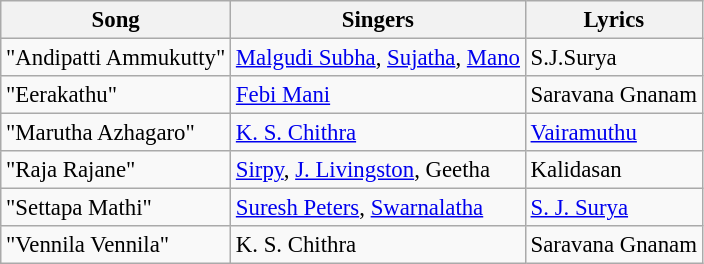<table class="wikitable" style="font-size:95%;">
<tr>
<th>Song</th>
<th>Singers</th>
<th>Lyrics</th>
</tr>
<tr>
<td>"Andipatti Ammukutty"</td>
<td><a href='#'>Malgudi Subha</a>, <a href='#'>Sujatha</a>, <a href='#'>Mano</a></td>
<td>S.J.Surya</td>
</tr>
<tr>
<td>"Eerakathu"</td>
<td><a href='#'>Febi Mani</a></td>
<td>Saravana Gnanam</td>
</tr>
<tr>
<td>"Marutha Azhagaro"</td>
<td><a href='#'>K. S. Chithra</a></td>
<td><a href='#'>Vairamuthu</a></td>
</tr>
<tr>
<td>"Raja Rajane"</td>
<td><a href='#'>Sirpy</a>, <a href='#'>J. Livingston</a>, Geetha</td>
<td>Kalidasan</td>
</tr>
<tr>
<td>"Settapa Mathi"</td>
<td><a href='#'>Suresh Peters</a>, <a href='#'>Swarnalatha</a></td>
<td><a href='#'>S. J. Surya</a></td>
</tr>
<tr>
<td>"Vennila Vennila"</td>
<td>K. S. Chithra</td>
<td>Saravana Gnanam</td>
</tr>
</table>
